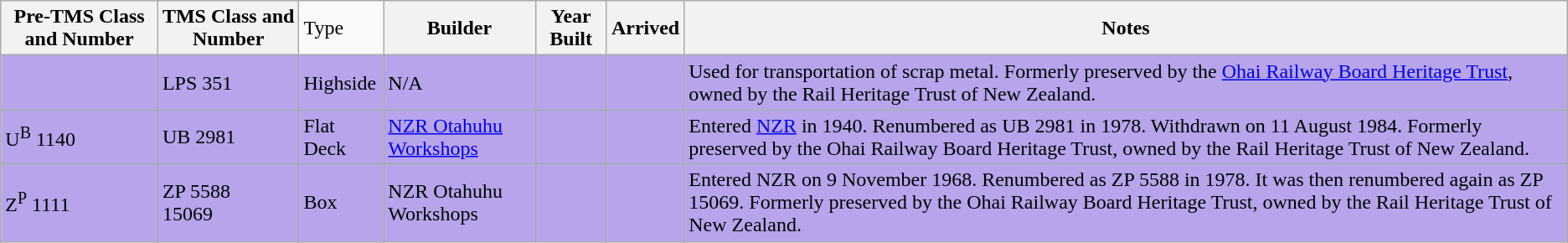<table class="sortable wikitable" border="1">
<tr>
<th>Pre-TMS Class and Number</th>
<th>TMS Class and Number</th>
<td>Type</td>
<th>Builder</th>
<th>Year Built</th>
<th>Arrived</th>
<th>Notes</th>
</tr>
<tr style="background:#B7A4EB;">
<td></td>
<td>LPS 351</td>
<td>Highside</td>
<td>N/A</td>
<td></td>
<td></td>
<td>Used for transportation of scrap metal. Formerly preserved by the <a href='#'>Ohai Railway Board Heritage Trust</a>, owned by the Rail Heritage Trust of New Zealand.</td>
</tr>
<tr style="background:#B7A4EB;">
<td>U<sup>B</sup> 1140</td>
<td>UB 2981</td>
<td>Flat Deck</td>
<td><a href='#'>NZR Otahuhu Workshops</a></td>
<td></td>
<td></td>
<td>Entered <a href='#'>NZR</a> in 1940. Renumbered as UB 2981 in 1978. Withdrawn on 11 August 1984. Formerly preserved by the Ohai Railway Board Heritage Trust, owned by the Rail Heritage Trust of New Zealand.</td>
</tr>
<tr style="background:#B7A4EB;">
<td>Z<sup>P</sup> 1111</td>
<td>ZP 5588<br>15069</td>
<td>Box</td>
<td>NZR Otahuhu Workshops</td>
<td></td>
<td></td>
<td>Entered NZR on 9 November 1968. Renumbered as ZP 5588 in 1978. It was then renumbered again as ZP 15069. Formerly preserved by the Ohai Railway Board Heritage Trust, owned by the Rail Heritage Trust of New Zealand.</td>
</tr>
</table>
